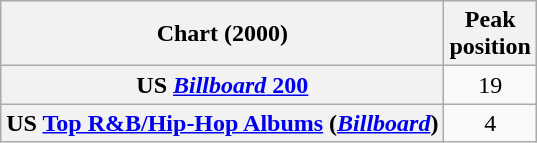<table class="wikitable sortable plainrowheaders" style="text-align:center">
<tr>
<th scope="col">Chart (2000)</th>
<th scope="col">Peak<br>position</th>
</tr>
<tr>
<th scope="row">US <a href='#'><em>Billboard</em> 200</a></th>
<td>19</td>
</tr>
<tr>
<th scope="row">US <a href='#'>Top R&B/Hip-Hop Albums</a> (<em><a href='#'>Billboard</a></em>)</th>
<td>4</td>
</tr>
</table>
